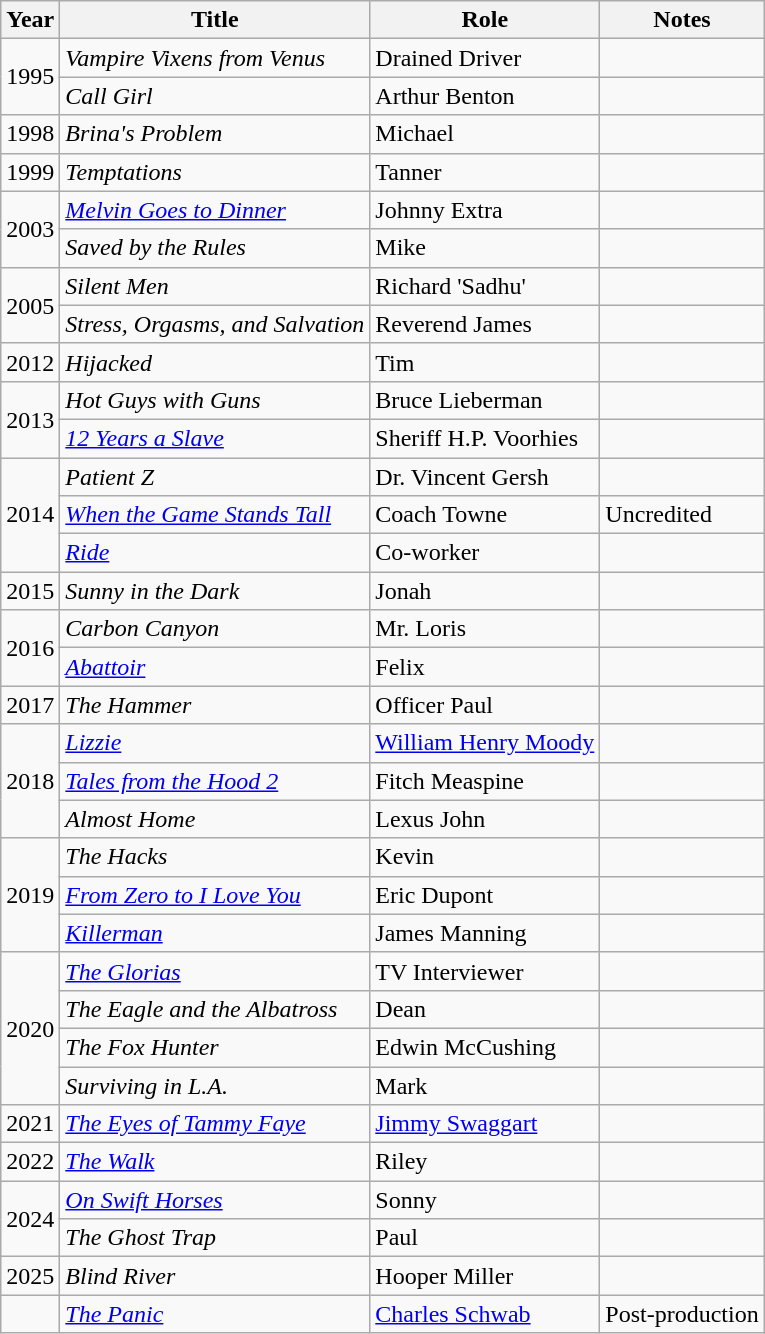<table class="wikitable sortable">
<tr>
<th>Year</th>
<th>Title</th>
<th>Role</th>
<th class="unsortable">Notes</th>
</tr>
<tr>
<td rowspan="2">1995</td>
<td><em>Vampire Vixens from Venus</em></td>
<td>Drained Driver</td>
<td></td>
</tr>
<tr>
<td><em>Call Girl</em></td>
<td>Arthur Benton</td>
<td></td>
</tr>
<tr>
<td>1998</td>
<td><em>Brina's Problem</em></td>
<td>Michael</td>
<td></td>
</tr>
<tr>
<td>1999</td>
<td><em>Temptations</em></td>
<td>Tanner</td>
<td></td>
</tr>
<tr>
<td rowspan="2">2003</td>
<td><em><a href='#'>Melvin Goes to Dinner</a></em></td>
<td>Johnny Extra</td>
<td></td>
</tr>
<tr>
<td><em>Saved by the Rules</em></td>
<td>Mike</td>
<td></td>
</tr>
<tr>
<td rowspan="2">2005</td>
<td><em>Silent Men</em></td>
<td>Richard 'Sadhu'</td>
<td></td>
</tr>
<tr>
<td><em>Stress, Orgasms, and Salvation</em></td>
<td>Reverend James</td>
<td></td>
</tr>
<tr>
<td>2012</td>
<td><em>Hijacked</em></td>
<td>Tim</td>
<td></td>
</tr>
<tr>
<td rowspan="2">2013</td>
<td><em>Hot Guys with Guns</em></td>
<td>Bruce Lieberman</td>
<td></td>
</tr>
<tr>
<td><a href='#'><em>12 Years a Slave</em></a></td>
<td>Sheriff H.P. Voorhies</td>
<td></td>
</tr>
<tr>
<td rowspan="3">2014</td>
<td><em>Patient Z</em></td>
<td>Dr. Vincent Gersh</td>
<td></td>
</tr>
<tr>
<td><em><a href='#'>When the Game Stands Tall</a></em></td>
<td>Coach Towne</td>
<td>Uncredited</td>
</tr>
<tr>
<td><a href='#'><em>Ride</em></a></td>
<td>Co-worker</td>
<td></td>
</tr>
<tr>
<td>2015</td>
<td><em>Sunny in the Dark</em></td>
<td>Jonah</td>
<td></td>
</tr>
<tr>
<td rowspan="2">2016</td>
<td><em>Carbon Canyon</em></td>
<td>Mr. Loris</td>
<td></td>
</tr>
<tr>
<td><a href='#'><em>Abattoir</em></a></td>
<td>Felix</td>
<td></td>
</tr>
<tr>
<td>2017</td>
<td><em>The Hammer</em></td>
<td>Officer Paul</td>
<td></td>
</tr>
<tr>
<td rowspan="3">2018</td>
<td><a href='#'><em>Lizzie</em></a></td>
<td><a href='#'>William Henry Moody</a></td>
<td></td>
</tr>
<tr>
<td><em><a href='#'>Tales from the Hood 2</a></em></td>
<td>Fitch Measpine</td>
<td></td>
</tr>
<tr>
<td><em>Almost Home</em></td>
<td>Lexus John</td>
<td></td>
</tr>
<tr>
<td rowspan="3">2019</td>
<td><em>The Hacks</em></td>
<td>Kevin</td>
<td></td>
</tr>
<tr>
<td><em><a href='#'>From Zero to I Love You</a></em></td>
<td>Eric Dupont</td>
<td></td>
</tr>
<tr>
<td><em><a href='#'>Killerman</a></em></td>
<td>James Manning</td>
<td></td>
</tr>
<tr>
<td rowspan="4">2020</td>
<td><em><a href='#'>The Glorias</a></em></td>
<td>TV Interviewer</td>
<td></td>
</tr>
<tr>
<td><em>The Eagle and the Albatross</em></td>
<td>Dean</td>
<td></td>
</tr>
<tr>
<td><em>The Fox Hunter</em></td>
<td>Edwin McCushing</td>
<td></td>
</tr>
<tr>
<td><em>Surviving in L.A.</em></td>
<td>Mark</td>
<td></td>
</tr>
<tr>
<td>2021</td>
<td><a href='#'><em>The Eyes of Tammy Faye</em></a></td>
<td><a href='#'>Jimmy Swaggart</a></td>
<td></td>
</tr>
<tr>
<td>2022</td>
<td><a href='#'><em>The Walk</em></a></td>
<td>Riley</td>
<td></td>
</tr>
<tr>
<td rowspan="2">2024</td>
<td><em><a href='#'>On Swift Horses</a></em></td>
<td>Sonny</td>
<td></td>
</tr>
<tr>
<td><em>The Ghost Trap</em></td>
<td>Paul</td>
<td></td>
</tr>
<tr>
<td>2025</td>
<td><em>Blind River</em></td>
<td>Hooper Miller</td>
<td></td>
</tr>
<tr>
<td></td>
<td><em><a href='#'>The Panic</a></em></td>
<td><a href='#'>Charles Schwab</a></td>
<td>Post-production</td>
</tr>
</table>
